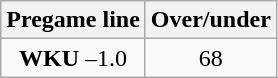<table class="wikitable">
<tr align="center">
<th style=>Pregame line</th>
<th style=>Over/under</th>
</tr>
<tr align="center">
<td><strong>WKU</strong> –1.0</td>
<td>68</td>
</tr>
</table>
